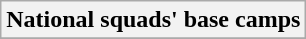<table class="wikitable collapsible collapsed">
<tr>
<th colspan="2">National squads' base camps</th>
</tr>
<tr>
</tr>
</table>
